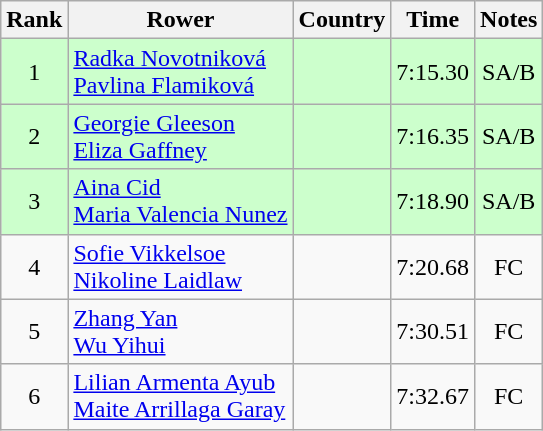<table class="wikitable" style="text-align:center">
<tr>
<th>Rank</th>
<th>Rower</th>
<th>Country</th>
<th>Time</th>
<th>Notes</th>
</tr>
<tr bgcolor=ccffcc>
<td>1</td>
<td align="left"><a href='#'>Radka Novotniková</a><br><a href='#'>Pavlina Flamiková</a></td>
<td align="left"></td>
<td>7:15.30</td>
<td>SA/B</td>
</tr>
<tr bgcolor=ccffcc>
<td>2</td>
<td align="left"><a href='#'>Georgie Gleeson</a><br><a href='#'>Eliza Gaffney</a></td>
<td align="left"></td>
<td>7:16.35</td>
<td>SA/B</td>
</tr>
<tr bgcolor=ccffcc>
<td>3</td>
<td align="left"><a href='#'>Aina Cid</a><br><a href='#'>Maria Valencia Nunez</a></td>
<td align="left"></td>
<td>7:18.90</td>
<td>SA/B</td>
</tr>
<tr>
<td>4</td>
<td align="left"><a href='#'>Sofie Vikkelsoe</a><br><a href='#'>Nikoline Laidlaw</a></td>
<td align="left"></td>
<td>7:20.68</td>
<td>FC</td>
</tr>
<tr>
<td>5</td>
<td align="left"><a href='#'>Zhang Yan</a><br><a href='#'>Wu Yihui</a></td>
<td align="left"></td>
<td>7:30.51</td>
<td>FC</td>
</tr>
<tr>
<td>6</td>
<td align="left"><a href='#'>Lilian Armenta Ayub</a><br><a href='#'>Maite Arrillaga Garay</a></td>
<td align="left"></td>
<td>7:32.67</td>
<td>FC</td>
</tr>
</table>
